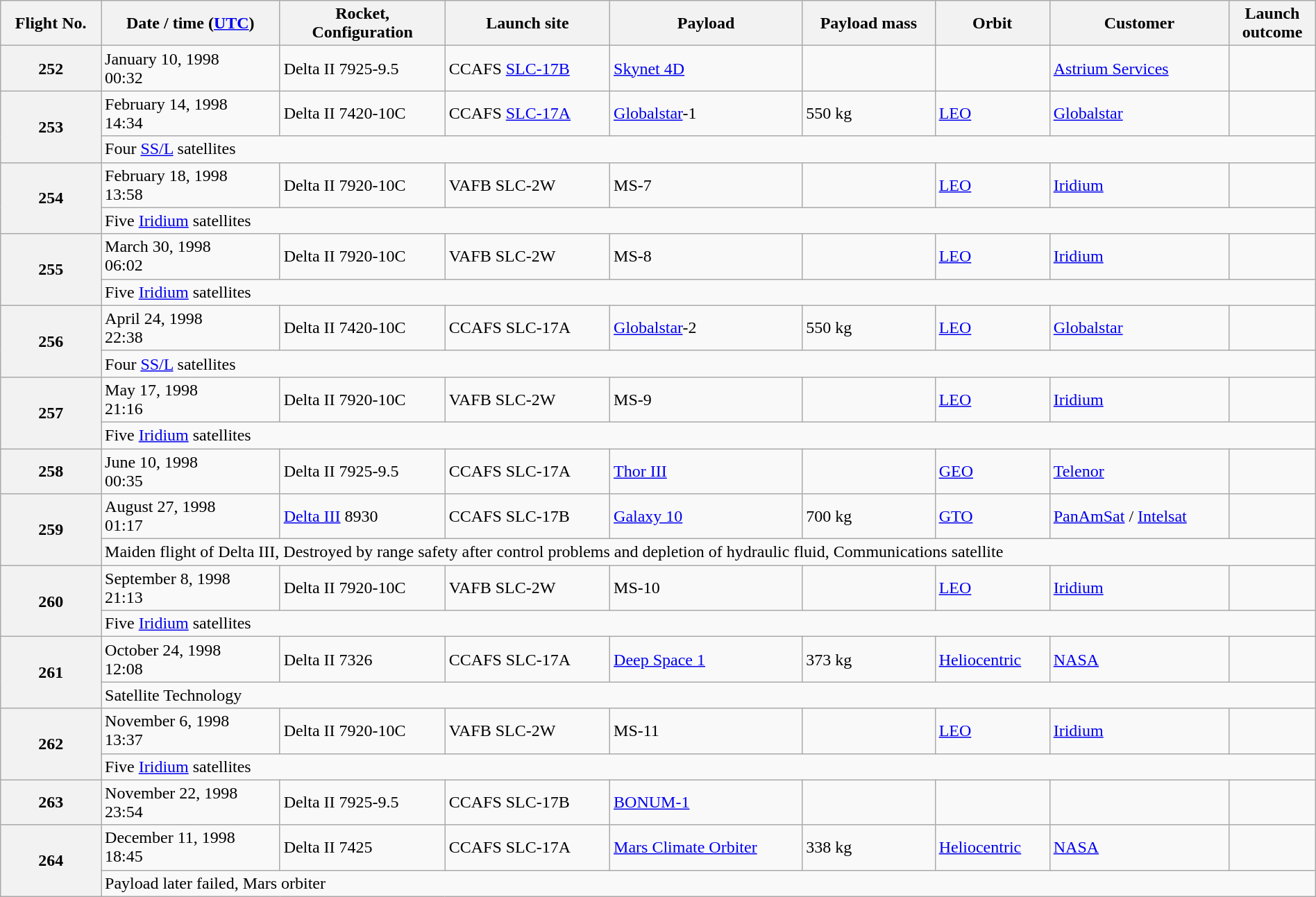<table class="wikitable plainrowheaders" style="width: 100%;">
<tr>
<th scope="col">Flight No.</th>
<th scope="col">Date / time (<a href='#'>UTC</a>)</th>
<th scope="col">Rocket, <br> Configuration</th>
<th scope="col">Launch site</th>
<th scope="col">Payload</th>
<th scope="col">Payload mass</th>
<th scope="col">Orbit</th>
<th scope="col">Customer</th>
<th scope="col">Launch <br> outcome</th>
</tr>
<tr>
<th scope="row" rowspan="1" style="text-align:center">252</th>
<td>January 10, 1998<br>00:32</td>
<td>Delta II 7925-9.5</td>
<td>CCAFS <a href='#'>SLC-17B</a></td>
<td><a href='#'>Skynet 4D</a></td>
<td></td>
<td></td>
<td><a href='#'>Astrium Services</a></td>
<td></td>
</tr>
<tr>
<th scope="row" rowspan="2" style="text-align:center">253</th>
<td>February 14, 1998<br>14:34</td>
<td>Delta II 7420-10C</td>
<td>CCAFS <a href='#'>SLC-17A</a></td>
<td><a href='#'>Globalstar</a>-1</td>
<td>550 kg</td>
<td><a href='#'>LEO</a></td>
<td><a href='#'>Globalstar</a></td>
<td></td>
</tr>
<tr>
<td colspan="8">Four <a href='#'>SS/L</a> satellites</td>
</tr>
<tr>
<th scope="row" rowspan="2" style="text-align:center">254</th>
<td>February 18, 1998<br>13:58</td>
<td>Delta II 7920-10C</td>
<td>VAFB SLC-2W</td>
<td>MS-7</td>
<td></td>
<td><a href='#'>LEO</a></td>
<td><a href='#'>Iridium</a></td>
<td></td>
</tr>
<tr>
<td colspan="8">Five <a href='#'>Iridium</a> satellites</td>
</tr>
<tr>
<th scope="row" rowspan="2" style="text-align:center">255</th>
<td>March 30, 1998<br>06:02</td>
<td>Delta II 7920-10C</td>
<td>VAFB SLC-2W</td>
<td>MS-8</td>
<td></td>
<td><a href='#'>LEO</a></td>
<td><a href='#'>Iridium</a></td>
<td></td>
</tr>
<tr>
<td colspan="8">Five <a href='#'>Iridium</a> satellites</td>
</tr>
<tr>
<th scope="row" rowspan="2" style="text-align:center">256</th>
<td>April 24, 1998<br>22:38</td>
<td>Delta II 7420-10C</td>
<td>CCAFS SLC-17A</td>
<td><a href='#'>Globalstar</a>-2</td>
<td>550 kg</td>
<td><a href='#'>LEO</a></td>
<td><a href='#'>Globalstar</a></td>
<td></td>
</tr>
<tr>
<td colspan="8">Four <a href='#'>SS/L</a> satellites</td>
</tr>
<tr>
<th scope="row" rowspan="2" style="text-align:center">257</th>
<td>May 17, 1998<br>21:16</td>
<td>Delta II 7920-10C</td>
<td>VAFB SLC-2W</td>
<td>MS-9</td>
<td></td>
<td><a href='#'>LEO</a></td>
<td><a href='#'>Iridium</a></td>
<td></td>
</tr>
<tr>
<td colspan="8">Five <a href='#'>Iridium</a> satellites</td>
</tr>
<tr>
<th scope="row" rowspan="1" style="text-align:center">258</th>
<td>June 10, 1998<br>00:35</td>
<td>Delta II 7925-9.5</td>
<td>CCAFS SLC-17A</td>
<td><a href='#'>Thor III</a></td>
<td></td>
<td><a href='#'>GEO</a></td>
<td><a href='#'>Telenor</a></td>
<td></td>
</tr>
<tr>
<th scope="row" rowspan="2" style="text-align:center">259</th>
<td>August 27, 1998<br>01:17</td>
<td><a href='#'>Delta III</a> 8930</td>
<td>CCAFS SLC-17B</td>
<td><a href='#'>Galaxy 10</a></td>
<td>700 kg</td>
<td><a href='#'>GTO</a></td>
<td><a href='#'>PanAmSat</a> / <a href='#'>Intelsat</a></td>
<td></td>
</tr>
<tr>
<td colspan="8">Maiden flight of Delta III, Destroyed by range safety after control problems and depletion of hydraulic fluid, Communications satellite</td>
</tr>
<tr>
<th scope="row" rowspan="2" style="text-align:center">260</th>
<td>September 8, 1998<br>21:13</td>
<td>Delta II 7920-10C</td>
<td>VAFB SLC-2W</td>
<td>MS-10</td>
<td></td>
<td><a href='#'>LEO</a></td>
<td><a href='#'>Iridium</a></td>
<td></td>
</tr>
<tr>
<td colspan="8">Five <a href='#'>Iridium</a> satellites</td>
</tr>
<tr>
<th scope="row" rowspan="2" style="text-align:center">261</th>
<td>October 24, 1998<br>12:08</td>
<td>Delta II 7326</td>
<td>CCAFS SLC-17A</td>
<td><a href='#'>Deep Space 1</a></td>
<td>373 kg</td>
<td><a href='#'>Heliocentric</a></td>
<td><a href='#'>NASA</a></td>
<td></td>
</tr>
<tr>
<td colspan="8">Satellite Technology</td>
</tr>
<tr>
<th scope="row" rowspan="2" style="text-align:center">262</th>
<td>November 6, 1998<br>13:37</td>
<td>Delta II 7920-10C</td>
<td>VAFB SLC-2W</td>
<td>MS-11</td>
<td></td>
<td><a href='#'>LEO</a></td>
<td><a href='#'>Iridium</a></td>
<td></td>
</tr>
<tr>
<td colspan="8">Five <a href='#'>Iridium</a> satellites</td>
</tr>
<tr>
<th scope="row" rowspan="1" style="text-align:center">263</th>
<td>November 22, 1998<br>23:54</td>
<td>Delta II 7925-9.5</td>
<td>CCAFS SLC-17B</td>
<td><a href='#'>BONUM-1</a></td>
<td></td>
<td></td>
<td></td>
<td></td>
</tr>
<tr>
<th scope="row" rowspan="2" style="text-align:center">264</th>
<td>December 11, 1998<br>18:45</td>
<td>Delta II 7425</td>
<td>CCAFS SLC-17A</td>
<td><a href='#'>Mars Climate Orbiter</a></td>
<td>338 kg</td>
<td><a href='#'>Heliocentric</a></td>
<td><a href='#'>NASA</a></td>
<td></td>
</tr>
<tr>
<td colspan="8">Payload later failed, Mars orbiter</td>
</tr>
</table>
